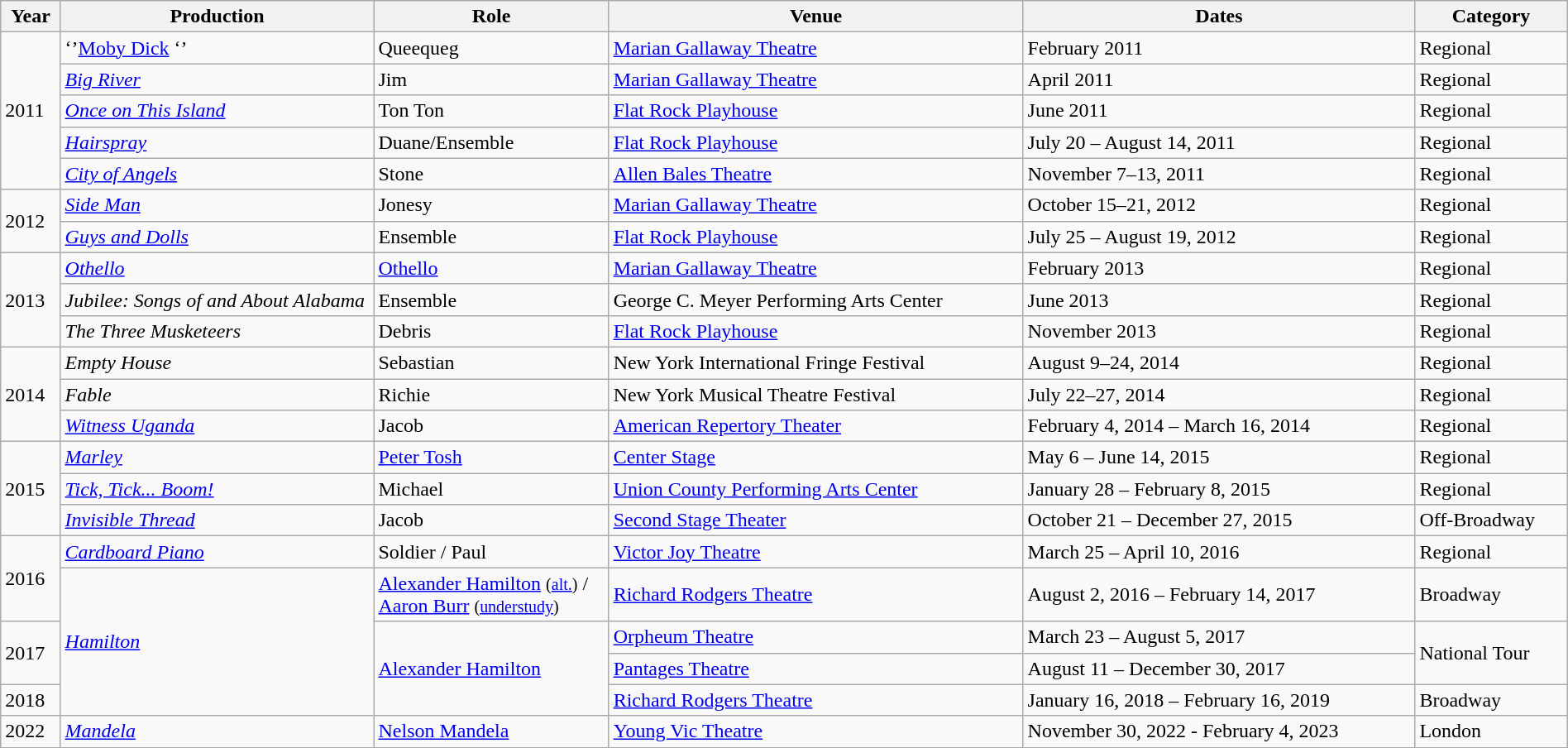<table class="wikitable" style="font-size: 100%; width: 100%;">
<tr>
<th>Year</th>
<th style="width:20%;">Production</th>
<th style="width:15%;">Role</th>
<th>Venue</th>
<th>Dates</th>
<th>Category</th>
</tr>
<tr>
<td rowspan="5">2011</td>
<td>‘’<a href='#'>Moby Dick</a> ‘’</td>
<td>Queequeg</td>
<td><a href='#'>Marian Gallaway Theatre</a></td>
<td>February 2011</td>
<td>Regional</td>
</tr>
<tr>
<td><em><a href='#'>Big River</a></em></td>
<td>Jim</td>
<td><a href='#'>Marian Gallaway Theatre</a></td>
<td>April 2011</td>
<td>Regional</td>
</tr>
<tr>
<td><em><a href='#'>Once on This Island</a></em></td>
<td>Ton Ton</td>
<td><a href='#'>Flat Rock Playhouse</a></td>
<td>June 2011</td>
<td>Regional</td>
</tr>
<tr>
<td><em><a href='#'>Hairspray</a></em></td>
<td>Duane/Ensemble</td>
<td><a href='#'>Flat Rock Playhouse</a></td>
<td>July 20 – August 14, 2011</td>
<td>Regional</td>
</tr>
<tr>
<td><em><a href='#'>City of Angels</a></em></td>
<td>Stone</td>
<td><a href='#'>Allen Bales Theatre</a></td>
<td>November 7–13, 2011</td>
<td>Regional</td>
</tr>
<tr>
<td rowspan="2">2012</td>
<td><em><a href='#'>Side Man</a></em></td>
<td>Jonesy</td>
<td><a href='#'>Marian Gallaway Theatre</a></td>
<td>October 15–21, 2012</td>
<td>Regional</td>
</tr>
<tr>
<td><em><a href='#'>Guys and Dolls</a></em></td>
<td>Ensemble</td>
<td><a href='#'>Flat Rock Playhouse</a></td>
<td>July 25 – August 19, 2012</td>
<td>Regional</td>
</tr>
<tr>
<td rowspan="3">2013</td>
<td><em><a href='#'>Othello</a></em></td>
<td><a href='#'>Othello</a></td>
<td><a href='#'>Marian Gallaway Theatre</a></td>
<td>February 2013</td>
<td>Regional</td>
</tr>
<tr>
<td><em>Jubilee: Songs of and About Alabama</em></td>
<td>Ensemble</td>
<td>George C. Meyer Performing Arts Center</td>
<td>June 2013</td>
<td>Regional</td>
</tr>
<tr>
<td><em>The Three Musketeers</em></td>
<td>Debris</td>
<td><a href='#'>Flat Rock Playhouse</a></td>
<td>November 2013</td>
<td>Regional</td>
</tr>
<tr>
<td rowspan="3">2014</td>
<td><em>Empty House</em></td>
<td>Sebastian</td>
<td>New York International Fringe Festival</td>
<td>August 9–24, 2014</td>
<td>Regional</td>
</tr>
<tr>
<td><em>Fable</em></td>
<td>Richie</td>
<td>New York Musical Theatre Festival</td>
<td>July 22–27, 2014</td>
<td>Regional</td>
</tr>
<tr>
<td><em><a href='#'>Witness Uganda</a></em></td>
<td>Jacob</td>
<td><a href='#'>American Repertory Theater</a></td>
<td>February 4, 2014 – March 16, 2014</td>
<td>Regional</td>
</tr>
<tr>
<td rowspan="3">2015</td>
<td><em><a href='#'>Marley</a></em></td>
<td><a href='#'>Peter Tosh</a></td>
<td><a href='#'>Center Stage</a></td>
<td>May 6 – June 14, 2015</td>
<td>Regional</td>
</tr>
<tr>
<td><em><a href='#'>Tick, Tick... Boom!</a></em></td>
<td>Michael</td>
<td><a href='#'>Union County Performing Arts Center</a></td>
<td>January 28 – February 8, 2015</td>
<td>Regional</td>
</tr>
<tr>
<td><em><a href='#'>Invisible Thread</a></em></td>
<td>Jacob</td>
<td><a href='#'>Second Stage Theater</a></td>
<td>October 21 – December 27, 2015</td>
<td>Off-Broadway</td>
</tr>
<tr>
<td rowspan="2">2016</td>
<td><em><a href='#'>Cardboard Piano</a></em></td>
<td>Soldier / Paul</td>
<td><a href='#'>Victor Joy Theatre</a></td>
<td>March 25 – April 10, 2016</td>
<td>Regional</td>
</tr>
<tr>
<td rowspan=4><em><a href='#'>Hamilton</a></em></td>
<td><a href='#'>Alexander Hamilton</a> <small>(<a href='#'>alt.</a>)</small> / <br><a href='#'>Aaron Burr</a> <small>(<a href='#'>understudy</a>)</small></td>
<td><a href='#'>Richard Rodgers Theatre</a></td>
<td>August 2, 2016 – February 14, 2017</td>
<td>Broadway</td>
</tr>
<tr>
<td rowspan=2>2017</td>
<td rowspan=3><a href='#'>Alexander Hamilton</a></td>
<td><a href='#'>Orpheum Theatre</a></td>
<td>March 23 – August 5, 2017</td>
<td rowspan=2>National Tour</td>
</tr>
<tr>
<td><a href='#'>Pantages Theatre</a></td>
<td>August 11 – December 30, 2017</td>
</tr>
<tr>
<td>2018</td>
<td><a href='#'>Richard Rodgers Theatre</a></td>
<td>January 16, 2018 – February 16, 2019</td>
<td>Broadway</td>
</tr>
<tr>
<td>2022</td>
<td><em><a href='#'>Mandela</a></em></td>
<td><a href='#'>Nelson Mandela</a></td>
<td><a href='#'>Young Vic Theatre</a></td>
<td>November 30, 2022 - February 4, 2023</td>
<td>London</td>
</tr>
</table>
